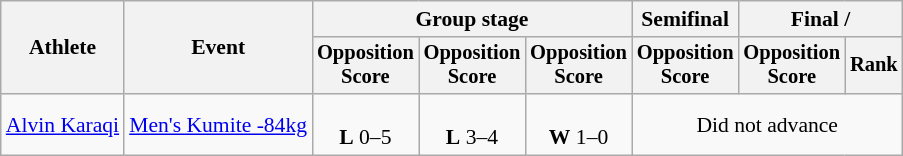<table class="wikitable" style="text-align:center; font-size:90%">
<tr>
<th rowspan=2>Athlete</th>
<th rowspan=2>Event</th>
<th colspan=3>Group stage</th>
<th>Semifinal</th>
<th colspan=2>Final / </th>
</tr>
<tr style="font-size:95%">
<th>Opposition<br>Score</th>
<th>Opposition<br>Score</th>
<th>Opposition<br>Score</th>
<th>Opposition<br>Score</th>
<th>Opposition<br>Score</th>
<th>Rank</th>
</tr>
<tr>
<td align=left><a href='#'>Alvin Karaqi</a></td>
<td align=left><a href='#'>Men's Kumite -84kg</a></td>
<td><br><strong>L</strong> 0–5</td>
<td><br><strong>L</strong> 3–4</td>
<td><br><strong>W</strong> 1–0</td>
<td colspan=6>Did not advance</td>
</tr>
</table>
